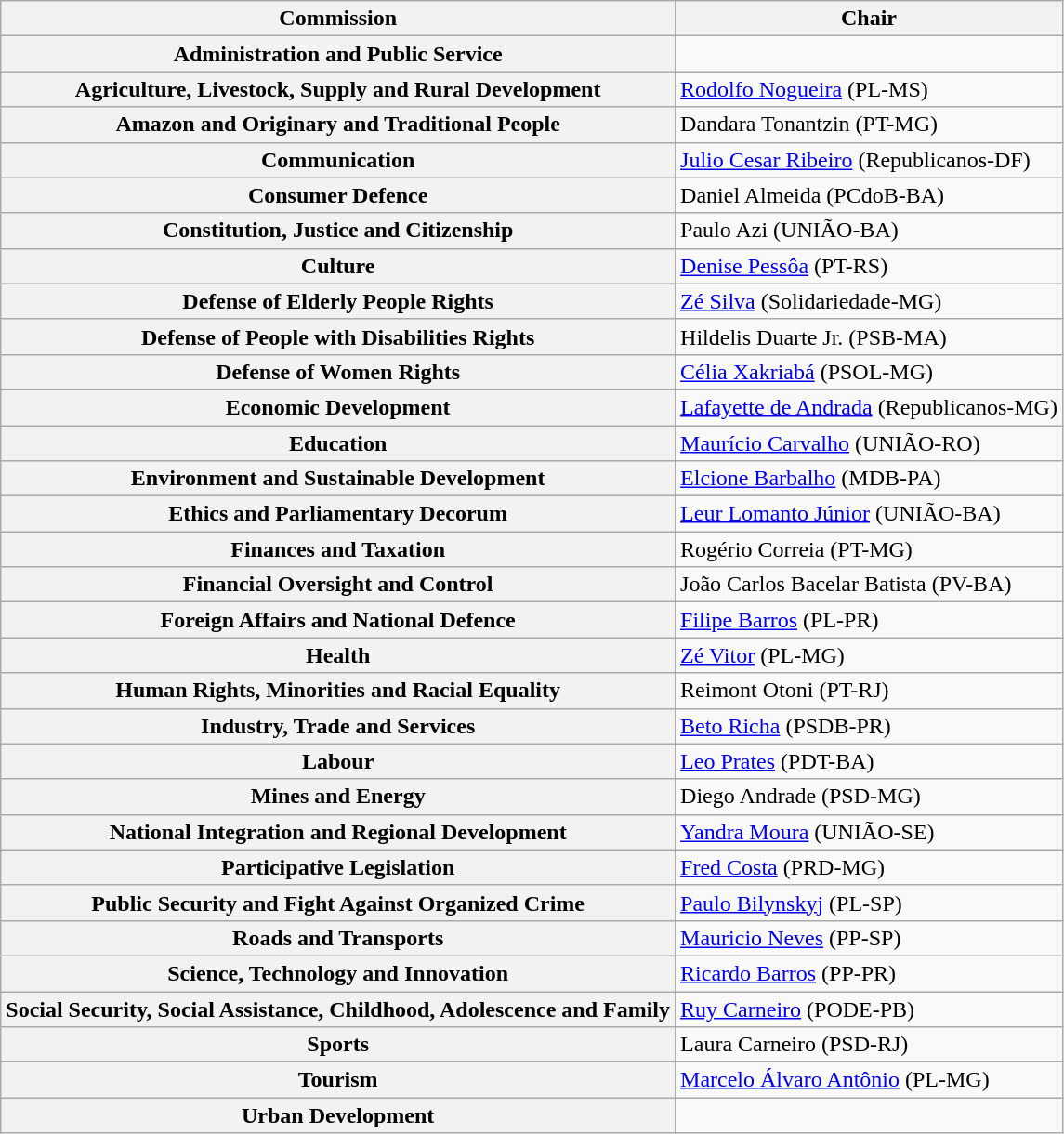<table class="wikitable sortable plainrowheaders">
<tr>
<th>Commission</th>
<th>Chair</th>
</tr>
<tr>
<th>Administration and Public Service</th>
<td></td>
</tr>
<tr>
<th>Agriculture, Livestock, Supply and Rural Development</th>
<td><a href='#'>Rodolfo Nogueira</a> (PL-MS)</td>
</tr>
<tr>
<th>Amazon and Originary and Traditional People</th>
<td>Dandara Tonantzin (PT-MG)</td>
</tr>
<tr>
<th>Communication</th>
<td><a href='#'>Julio Cesar Ribeiro</a> (Republicanos-DF)</td>
</tr>
<tr>
<th>Consumer Defence</th>
<td>Daniel Almeida (PCdoB-BA)</td>
</tr>
<tr>
<th>Constitution, Justice and Citizenship</th>
<td>Paulo Azi (UNIÃO-BA)</td>
</tr>
<tr>
<th>Culture</th>
<td><a href='#'>Denise Pessôa</a> (PT-RS)</td>
</tr>
<tr>
<th>Defense of Elderly People Rights</th>
<td><a href='#'>Zé Silva</a> (Solidariedade-MG)</td>
</tr>
<tr>
<th>Defense of People with Disabilities Rights</th>
<td>Hildelis Duarte Jr. (PSB-MA)</td>
</tr>
<tr>
<th>Defense of Women Rights</th>
<td><a href='#'>Célia Xakriabá</a> (PSOL-MG)</td>
</tr>
<tr>
<th>Economic Development</th>
<td><a href='#'>Lafayette de Andrada</a> (Republicanos-MG)</td>
</tr>
<tr>
<th>Education</th>
<td><a href='#'>Maurício Carvalho</a> (UNIÃO-RO)</td>
</tr>
<tr>
<th>Environment and Sustainable Development</th>
<td><a href='#'>Elcione Barbalho</a> (MDB-PA)</td>
</tr>
<tr>
<th>Ethics and Parliamentary Decorum</th>
<td><a href='#'>Leur Lomanto Júnior</a> (UNIÃO-BA)</td>
</tr>
<tr>
<th>Finances and Taxation</th>
<td>Rogério Correia (PT-MG)</td>
</tr>
<tr>
<th>Financial Oversight and Control</th>
<td>João Carlos Bacelar Batista (PV-BA)</td>
</tr>
<tr>
<th>Foreign Affairs and National Defence</th>
<td><a href='#'>Filipe Barros</a> (PL-PR)</td>
</tr>
<tr>
<th>Health</th>
<td><a href='#'>Zé Vitor</a> (PL-MG)</td>
</tr>
<tr>
<th>Human Rights, Minorities and Racial Equality</th>
<td>Reimont Otoni (PT-RJ)</td>
</tr>
<tr>
<th>Industry, Trade and Services</th>
<td><a href='#'>Beto Richa</a> (PSDB-PR)</td>
</tr>
<tr>
<th>Labour</th>
<td><a href='#'>Leo Prates</a> (PDT-BA)</td>
</tr>
<tr>
<th>Mines and Energy</th>
<td>Diego Andrade (PSD-MG)</td>
</tr>
<tr>
<th>National Integration and Regional Development</th>
<td><a href='#'>Yandra Moura</a> (UNIÃO-SE)</td>
</tr>
<tr>
<th>Participative Legislation</th>
<td><a href='#'>Fred Costa</a> (PRD-MG)</td>
</tr>
<tr>
<th>Public Security and Fight Against Organized Crime</th>
<td><a href='#'>Paulo Bilynskyj</a> (PL-SP)</td>
</tr>
<tr>
<th>Roads and Transports</th>
<td><a href='#'>Mauricio Neves</a> (PP-SP)</td>
</tr>
<tr>
<th>Science, Technology and Innovation</th>
<td><a href='#'>Ricardo Barros</a> (PP-PR)</td>
</tr>
<tr>
<th>Social Security, Social Assistance, Childhood, Adolescence and Family</th>
<td><a href='#'>Ruy Carneiro</a> (PODE-PB)</td>
</tr>
<tr>
<th>Sports</th>
<td>Laura Carneiro (PSD-RJ)</td>
</tr>
<tr>
<th>Tourism</th>
<td><a href='#'>Marcelo Álvaro Antônio</a> (PL-MG)</td>
</tr>
<tr>
<th>Urban Development</th>
<td></td>
</tr>
</table>
